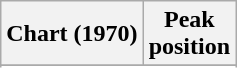<table class="wikitable plainrowheaders">
<tr>
<th>Chart (1970)</th>
<th>Peak<br>position</th>
</tr>
<tr>
</tr>
<tr>
</tr>
<tr>
</tr>
</table>
